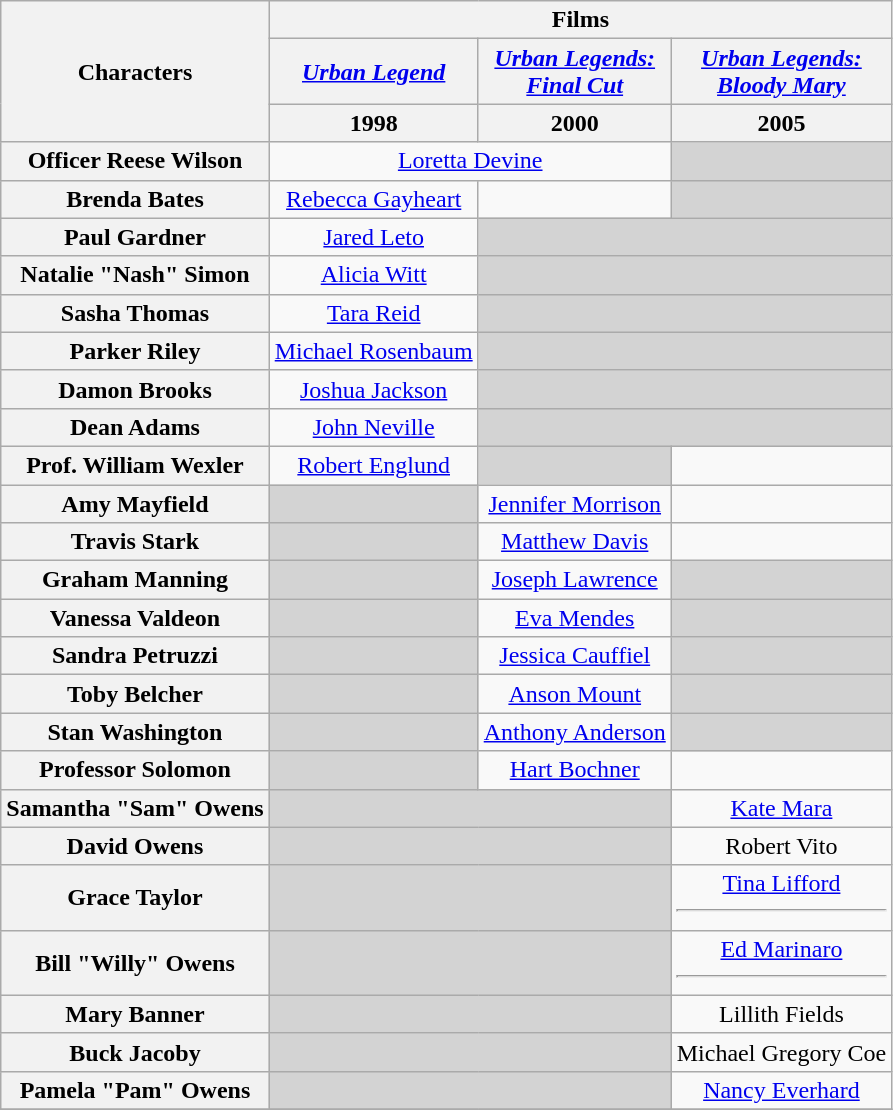<table class="wikitable"  style="text-align:center;">
<tr>
<th rowspan="3">Characters</th>
<th colspan="3">Films</th>
</tr>
<tr>
<th><em><a href='#'>Urban Legend</a></em></th>
<th><em><a href='#'>Urban Legends:<br>Final Cut</a></em></th>
<th><em><a href='#'>Urban Legends:<br>Bloody Mary</a></em></th>
</tr>
<tr>
<th>1998</th>
<th>2000</th>
<th>2005</th>
</tr>
<tr>
<th>Officer Reese Wilson</th>
<td colspan="2"><a href='#'>Loretta Devine</a></td>
<td style="background:lightgrey;"> </td>
</tr>
<tr>
<th>Brenda Bates</th>
<td><a href='#'>Rebecca Gayheart</a></td>
<td></td>
<td style="background:lightgrey;"> </td>
</tr>
<tr>
<th>Paul Gardner</th>
<td><a href='#'>Jared Leto</a></td>
<td colspan="2" style="background:lightgrey;"> </td>
</tr>
<tr>
<th>Natalie "Nash" Simon</th>
<td><a href='#'>Alicia Witt</a></td>
<td colspan="2" style="background:lightgrey;"> </td>
</tr>
<tr>
<th>Sasha Thomas</th>
<td><a href='#'>Tara Reid</a></td>
<td colspan="2" style="background:lightgrey;"> </td>
</tr>
<tr>
<th>Parker Riley</th>
<td><a href='#'>Michael Rosenbaum</a></td>
<td colspan="2" style="background:lightgrey;"> </td>
</tr>
<tr>
<th>Damon Brooks</th>
<td><a href='#'>Joshua Jackson</a></td>
<td colspan="2" style="background:lightgrey;"> </td>
</tr>
<tr>
<th>Dean Adams</th>
<td><a href='#'>John Neville</a></td>
<td colspan="2" style="background:lightgrey;"> </td>
</tr>
<tr>
<th>Prof. William Wexler</th>
<td><a href='#'>Robert Englund</a></td>
<td style="background:lightgrey;"> </td>
<td></td>
</tr>
<tr>
<th>Amy Mayfield</th>
<td style="background:lightgrey;"> </td>
<td><a href='#'>Jennifer Morrison</a></td>
<td></td>
</tr>
<tr>
<th>Travis Stark<br></th>
<td style="background:lightgrey;"> </td>
<td><a href='#'>Matthew Davis</a></td>
<td></td>
</tr>
<tr>
<th>Graham Manning</th>
<td style="background:lightgrey;"> </td>
<td><a href='#'>Joseph Lawrence</a></td>
<td style="background:lightgrey;"> </td>
</tr>
<tr>
<th>Vanessa Valdeon</th>
<td style="background:lightgrey;"> </td>
<td><a href='#'>Eva Mendes</a></td>
<td style="background:lightgrey;"> </td>
</tr>
<tr>
<th>Sandra Petruzzi</th>
<td style="background:lightgrey;"> </td>
<td><a href='#'>Jessica Cauffiel</a></td>
<td style="background:lightgrey;"> </td>
</tr>
<tr>
<th>Toby Belcher</th>
<td style="background:lightgrey;"> </td>
<td><a href='#'>Anson Mount</a></td>
<td style="background:lightgrey;"> </td>
</tr>
<tr>
<th>Stan Washington</th>
<td style="background:lightgrey;"> </td>
<td><a href='#'>Anthony Anderson</a></td>
<td style="background:lightgrey;"> </td>
</tr>
<tr>
<th>Professor Solomon</th>
<td style="background:lightgrey;"> </td>
<td><a href='#'>Hart Bochner</a></td>
<td></td>
</tr>
<tr>
<th>Samantha "Sam" Owens</th>
<td colspan="2" style="background:lightgrey;"> </td>
<td><a href='#'>Kate Mara</a></td>
</tr>
<tr>
<th>David Owens</th>
<td colspan="2" style="background:lightgrey;"> </td>
<td>Robert Vito</td>
</tr>
<tr>
<th>Grace Taylor</th>
<td colspan="2" style="background:lightgrey;"> </td>
<td><a href='#'>Tina Lifford</a><hr></td>
</tr>
<tr>
<th>Bill "Willy" Owens</th>
<td colspan="2" style="background:lightgrey;"> </td>
<td><a href='#'>Ed Marinaro</a><hr></td>
</tr>
<tr>
<th>Mary Banner</th>
<td colspan="2" style="background:lightgrey;"> </td>
<td>Lillith Fields</td>
</tr>
<tr>
<th>Buck Jacoby</th>
<td colspan="2" style="background:lightgrey;"> </td>
<td>Michael Gregory Coe</td>
</tr>
<tr>
<th>Pamela "Pam" Owens</th>
<td colspan="2" style="background:lightgrey;"> </td>
<td><a href='#'>Nancy Everhard</a></td>
</tr>
<tr>
</tr>
</table>
